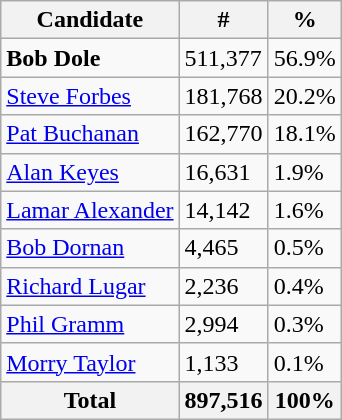<table class="wikitable sortable">
<tr>
<th>Candidate</th>
<th>#</th>
<th>%</th>
</tr>
<tr>
<td><strong>Bob Dole</strong></td>
<td>511,377</td>
<td>56.9%</td>
</tr>
<tr>
<td><a href='#'>Steve Forbes</a></td>
<td>181,768</td>
<td>20.2%</td>
</tr>
<tr>
<td><a href='#'>Pat Buchanan</a></td>
<td>162,770</td>
<td>18.1%</td>
</tr>
<tr>
<td><a href='#'>Alan Keyes</a></td>
<td>16,631</td>
<td>1.9%</td>
</tr>
<tr>
<td><a href='#'>Lamar Alexander</a></td>
<td>14,142</td>
<td>1.6%</td>
</tr>
<tr>
<td><a href='#'>Bob Dornan</a></td>
<td>4,465</td>
<td>0.5%</td>
</tr>
<tr>
<td><a href='#'>Richard Lugar</a></td>
<td>2,236</td>
<td>0.4%</td>
</tr>
<tr>
<td><a href='#'>Phil Gramm</a></td>
<td>2,994</td>
<td>0.3%</td>
</tr>
<tr>
<td><a href='#'>Morry Taylor</a></td>
<td>1,133</td>
<td>0.1%</td>
</tr>
<tr>
<th>Total</th>
<th>897,516</th>
<th>100%</th>
</tr>
</table>
